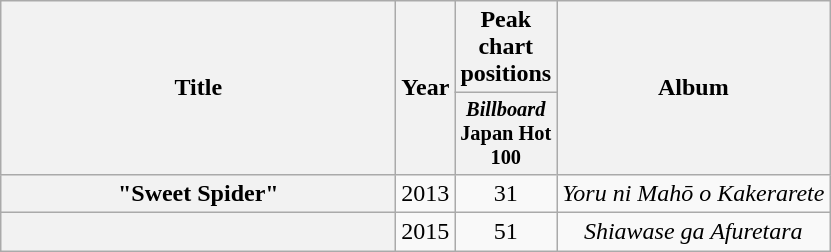<table class="wikitable plainrowheaders" style="text-align:center;">
<tr>
<th scope="col" rowspan="2" style="width:16em;">Title</th>
<th scope="col" rowspan="2">Year</th>
<th scope="col" colspan="1">Peak chart positions</th>
<th scope="col" rowspan="2">Album</th>
</tr>
<tr>
<th style="width:3em;font-size:85%"><em>Billboard</em> Japan Hot 100<br></th>
</tr>
<tr>
<th scope="row">"Sweet Spider"</th>
<td>2013</td>
<td>31</td>
<td><em>Yoru ni Mahō o Kakerarete</em></td>
</tr>
<tr>
<th scope="row"></th>
<td>2015</td>
<td>51</td>
<td><em>Shiawase ga Afuretara</em></td>
</tr>
</table>
